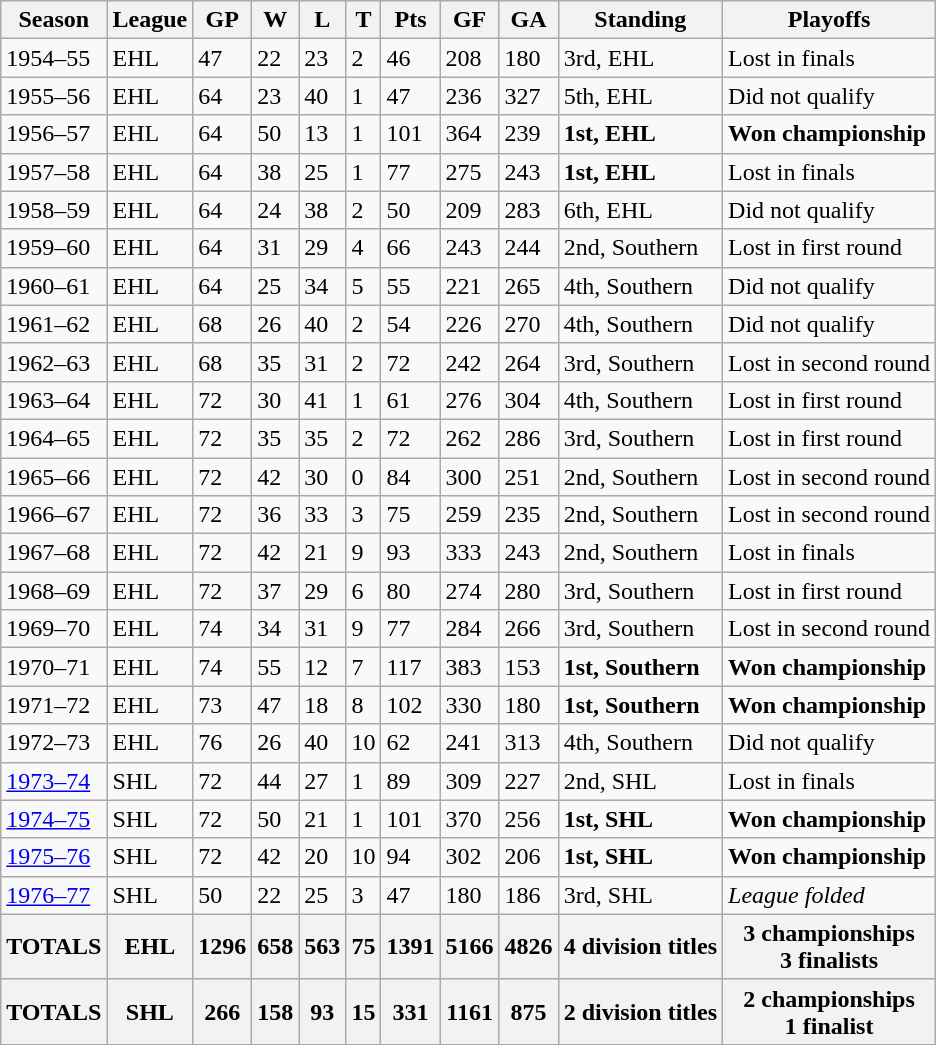<table class="wikitable">
<tr>
<th>Season</th>
<th>League</th>
<th>GP</th>
<th>W</th>
<th>L</th>
<th>T</th>
<th>Pts</th>
<th>GF</th>
<th>GA</th>
<th>Standing</th>
<th>Playoffs</th>
</tr>
<tr>
<td>1954–55</td>
<td>EHL</td>
<td>47</td>
<td>22</td>
<td>23</td>
<td>2</td>
<td>46</td>
<td>208</td>
<td>180</td>
<td>3rd, EHL</td>
<td>Lost in finals</td>
</tr>
<tr>
<td>1955–56</td>
<td>EHL</td>
<td>64</td>
<td>23</td>
<td>40</td>
<td>1</td>
<td>47</td>
<td>236</td>
<td>327</td>
<td>5th, EHL</td>
<td>Did not qualify</td>
</tr>
<tr>
<td>1956–57</td>
<td>EHL</td>
<td>64</td>
<td>50</td>
<td>13</td>
<td>1</td>
<td>101</td>
<td>364</td>
<td>239</td>
<td><strong>1st, EHL</strong></td>
<td><strong>Won championship</strong></td>
</tr>
<tr>
<td>1957–58</td>
<td>EHL</td>
<td>64</td>
<td>38</td>
<td>25</td>
<td>1</td>
<td>77</td>
<td>275</td>
<td>243</td>
<td><strong>1st, EHL</strong></td>
<td>Lost in finals</td>
</tr>
<tr>
<td>1958–59</td>
<td>EHL</td>
<td>64</td>
<td>24</td>
<td>38</td>
<td>2</td>
<td>50</td>
<td>209</td>
<td>283</td>
<td>6th, EHL</td>
<td>Did not qualify</td>
</tr>
<tr>
<td>1959–60</td>
<td>EHL</td>
<td>64</td>
<td>31</td>
<td>29</td>
<td>4</td>
<td>66</td>
<td>243</td>
<td>244</td>
<td>2nd, Southern</td>
<td>Lost in first round</td>
</tr>
<tr>
<td>1960–61</td>
<td>EHL</td>
<td>64</td>
<td>25</td>
<td>34</td>
<td>5</td>
<td>55</td>
<td>221</td>
<td>265</td>
<td>4th, Southern</td>
<td>Did not qualify</td>
</tr>
<tr>
<td>1961–62</td>
<td>EHL</td>
<td>68</td>
<td>26</td>
<td>40</td>
<td>2</td>
<td>54</td>
<td>226</td>
<td>270</td>
<td>4th, Southern</td>
<td>Did not qualify</td>
</tr>
<tr>
<td>1962–63</td>
<td>EHL</td>
<td>68</td>
<td>35</td>
<td>31</td>
<td>2</td>
<td>72</td>
<td>242</td>
<td>264</td>
<td>3rd, Southern</td>
<td>Lost in second round</td>
</tr>
<tr>
<td>1963–64</td>
<td>EHL</td>
<td>72</td>
<td>30</td>
<td>41</td>
<td>1</td>
<td>61</td>
<td>276</td>
<td>304</td>
<td>4th, Southern</td>
<td>Lost in first round</td>
</tr>
<tr>
<td>1964–65</td>
<td>EHL</td>
<td>72</td>
<td>35</td>
<td>35</td>
<td>2</td>
<td>72</td>
<td>262</td>
<td>286</td>
<td>3rd, Southern</td>
<td>Lost in first round</td>
</tr>
<tr>
<td>1965–66</td>
<td>EHL</td>
<td>72</td>
<td>42</td>
<td>30</td>
<td>0</td>
<td>84</td>
<td>300</td>
<td>251</td>
<td>2nd, Southern</td>
<td>Lost in second round</td>
</tr>
<tr>
<td>1966–67</td>
<td>EHL</td>
<td>72</td>
<td>36</td>
<td>33</td>
<td>3</td>
<td>75</td>
<td>259</td>
<td>235</td>
<td>2nd, Southern</td>
<td>Lost in second round</td>
</tr>
<tr>
<td>1967–68</td>
<td>EHL</td>
<td>72</td>
<td>42</td>
<td>21</td>
<td>9</td>
<td>93</td>
<td>333</td>
<td>243</td>
<td>2nd, Southern</td>
<td>Lost in finals</td>
</tr>
<tr>
<td>1968–69</td>
<td>EHL</td>
<td>72</td>
<td>37</td>
<td>29</td>
<td>6</td>
<td>80</td>
<td>274</td>
<td>280</td>
<td>3rd, Southern</td>
<td>Lost in first round</td>
</tr>
<tr>
<td>1969–70</td>
<td>EHL</td>
<td>74</td>
<td>34</td>
<td>31</td>
<td>9</td>
<td>77</td>
<td>284</td>
<td>266</td>
<td>3rd, Southern</td>
<td>Lost in second round</td>
</tr>
<tr>
<td>1970–71</td>
<td>EHL</td>
<td>74</td>
<td>55</td>
<td>12</td>
<td>7</td>
<td>117</td>
<td>383</td>
<td>153</td>
<td><strong>1st, Southern</strong></td>
<td><strong>Won championship</strong></td>
</tr>
<tr>
<td>1971–72</td>
<td>EHL</td>
<td>73</td>
<td>47</td>
<td>18</td>
<td>8</td>
<td>102</td>
<td>330</td>
<td>180</td>
<td><strong>1st, Southern</strong></td>
<td><strong>Won championship</strong></td>
</tr>
<tr>
<td>1972–73</td>
<td>EHL</td>
<td>76</td>
<td>26</td>
<td>40</td>
<td>10</td>
<td>62</td>
<td>241</td>
<td>313</td>
<td>4th, Southern</td>
<td>Did not qualify</td>
</tr>
<tr>
<td><a href='#'>1973–74</a></td>
<td>SHL</td>
<td>72</td>
<td>44</td>
<td>27</td>
<td>1</td>
<td>89</td>
<td>309</td>
<td>227</td>
<td>2nd, SHL</td>
<td>Lost in finals</td>
</tr>
<tr>
<td><a href='#'>1974–75</a></td>
<td>SHL</td>
<td>72</td>
<td>50</td>
<td>21</td>
<td>1</td>
<td>101</td>
<td>370</td>
<td>256</td>
<td><strong>1st, SHL</strong></td>
<td><strong>Won championship</strong></td>
</tr>
<tr>
<td><a href='#'>1975–76</a></td>
<td>SHL</td>
<td>72</td>
<td>42</td>
<td>20</td>
<td>10</td>
<td>94</td>
<td>302</td>
<td>206</td>
<td><strong>1st, SHL</strong></td>
<td><strong>Won championship</strong></td>
</tr>
<tr>
<td><a href='#'>1976–77</a></td>
<td>SHL</td>
<td>50</td>
<td>22</td>
<td>25</td>
<td>3</td>
<td>47</td>
<td>180</td>
<td>186</td>
<td>3rd, SHL</td>
<td><em>League folded</em></td>
</tr>
<tr>
<th>TOTALS</th>
<th>EHL</th>
<th>1296</th>
<th>658</th>
<th>563</th>
<th>75</th>
<th>1391</th>
<th>5166</th>
<th>4826</th>
<th>4 division titles</th>
<th>3 championships<br>3 finalists</th>
</tr>
<tr>
<th>TOTALS</th>
<th>SHL</th>
<th>266</th>
<th>158</th>
<th>93</th>
<th>15</th>
<th>331</th>
<th>1161</th>
<th>875</th>
<th>2 division titles</th>
<th>2 championships<br>1 finalist</th>
</tr>
</table>
